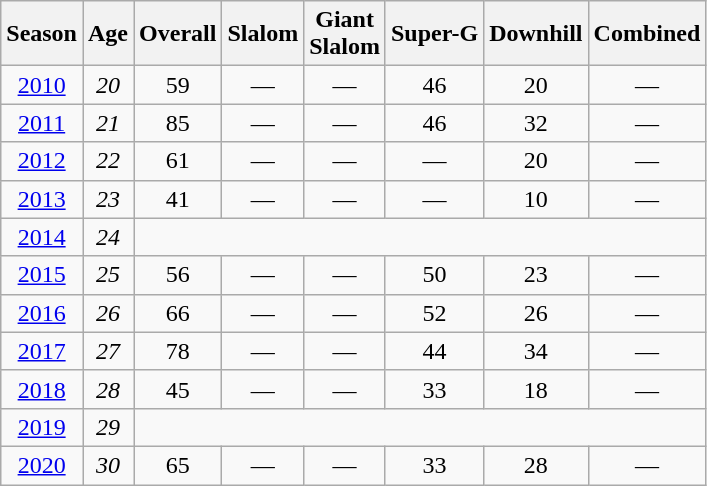<table class=wikitable style="text-align:center">
<tr>
<th>Season</th>
<th>Age</th>
<th>Overall</th>
<th>Slalom</th>
<th>Giant<br>Slalom</th>
<th>Super-G</th>
<th>Downhill</th>
<th>Combined</th>
</tr>
<tr>
<td><a href='#'>2010</a></td>
<td><em>20</em></td>
<td>59</td>
<td>—</td>
<td>—</td>
<td>46</td>
<td>20</td>
<td>—</td>
</tr>
<tr>
<td><a href='#'>2011</a></td>
<td><em>21</em></td>
<td>85</td>
<td>—</td>
<td>—</td>
<td>46</td>
<td>32</td>
<td>—</td>
</tr>
<tr>
<td><a href='#'>2012</a></td>
<td><em>22</em></td>
<td>61</td>
<td>—</td>
<td>—</td>
<td>—</td>
<td>20</td>
<td>—</td>
</tr>
<tr>
<td><a href='#'>2013</a></td>
<td><em>23</em></td>
<td>41</td>
<td>—</td>
<td>—</td>
<td>—</td>
<td>10</td>
<td>—</td>
</tr>
<tr>
<td><a href='#'>2014</a></td>
<td><em>24</em></td>
<td colspan=6><em></em></td>
</tr>
<tr>
<td><a href='#'>2015</a></td>
<td><em>25</em></td>
<td>56</td>
<td>—</td>
<td>—</td>
<td>50</td>
<td>23</td>
<td>—</td>
</tr>
<tr>
<td><a href='#'>2016</a></td>
<td><em>26</em></td>
<td>66</td>
<td>—</td>
<td>—</td>
<td>52</td>
<td>26</td>
<td>—</td>
</tr>
<tr>
<td><a href='#'>2017</a></td>
<td><em>27</em></td>
<td>78</td>
<td>—</td>
<td>—</td>
<td>44</td>
<td>34</td>
<td>—</td>
</tr>
<tr>
<td><a href='#'>2018</a></td>
<td><em>28</em></td>
<td>45</td>
<td>—</td>
<td>—</td>
<td>33</td>
<td>18</td>
<td>—</td>
</tr>
<tr>
<td><a href='#'>2019</a></td>
<td><em>29</em></td>
<td colspan=6><em></em></td>
</tr>
<tr>
<td><a href='#'>2020</a></td>
<td><em>30</em></td>
<td>65</td>
<td>—</td>
<td>—</td>
<td>33</td>
<td>28</td>
<td>—</td>
</tr>
</table>
